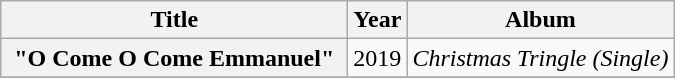<table class="wikitable plainrowheaders" style="text-align:center;">
<tr>
<th scope="col" style="width:14em;">Title</th>
<th scope="col">Year</th>
<th scope="col">Album</th>
</tr>
<tr>
<th scope="row">"O Come O Come Emmanuel" <br></th>
<td>2019</td>
<td><em>Christmas Tringle (Single)</em></td>
</tr>
<tr>
</tr>
</table>
